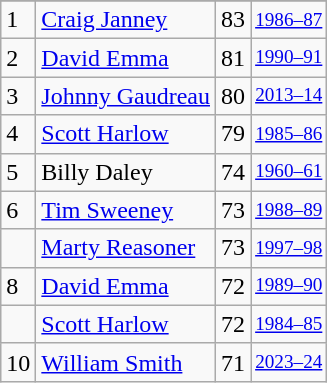<table class="wikitable">
<tr>
</tr>
<tr>
<td>1</td>
<td><a href='#'>Craig Janney</a></td>
<td>83</td>
<td style="font-size:80%;"><a href='#'>1986–87</a></td>
</tr>
<tr>
<td>2</td>
<td><a href='#'>David Emma</a></td>
<td>81</td>
<td style="font-size:80%;"><a href='#'>1990–91</a></td>
</tr>
<tr>
<td>3</td>
<td><a href='#'>Johnny Gaudreau</a></td>
<td>80</td>
<td style="font-size:80%;"><a href='#'>2013–14</a></td>
</tr>
<tr>
<td>4</td>
<td><a href='#'>Scott Harlow</a></td>
<td>79</td>
<td style="font-size:80%;"><a href='#'>1985–86</a></td>
</tr>
<tr>
<td>5</td>
<td>Billy Daley</td>
<td>74</td>
<td style="font-size:80%;"><a href='#'>1960–61</a></td>
</tr>
<tr>
<td>6</td>
<td><a href='#'>Tim Sweeney</a></td>
<td>73</td>
<td style="font-size:80%;"><a href='#'>1988–89</a></td>
</tr>
<tr>
<td></td>
<td><a href='#'>Marty Reasoner</a></td>
<td>73</td>
<td style="font-size:80%;"><a href='#'>1997–98</a></td>
</tr>
<tr>
<td>8</td>
<td><a href='#'>David Emma</a></td>
<td>72</td>
<td style="font-size:80%;"><a href='#'>1989–90</a></td>
</tr>
<tr>
<td></td>
<td><a href='#'>Scott Harlow</a></td>
<td>72</td>
<td style="font-size:80%;"><a href='#'>1984–85</a></td>
</tr>
<tr>
<td>10</td>
<td><a href='#'>William Smith</a></td>
<td>71</td>
<td style="font-size:80%;"><a href='#'>2023–24</a></td>
</tr>
</table>
